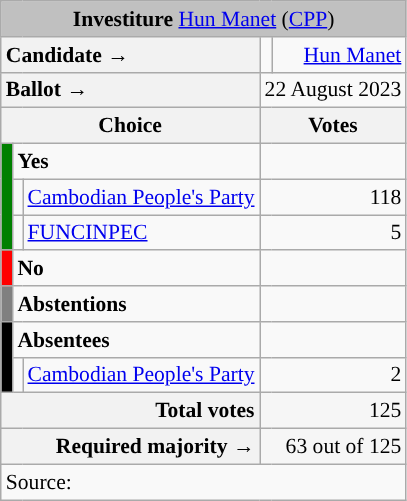<table class="wikitable" style="font-size:90%; text-align:center;">
<tr>
<td colspan="5" style="background-color:#C0C0C0;"><strong>Investiture</strong> <a href='#'>Hun Manet</a> (<a href='#'>CPP</a>)</td>
</tr>
<tr>
<th colspan="3" style="text-align:left;">Candidate →</th>
<td style="background:"></td>
<td style="text-align: right;"><a href='#'>Hun Manet</a></td>
</tr>
<tr>
<th colspan="3" style="text-align:left;">Ballot →</th>
<td colspan="2" style="text-align:right;">22 August 2023</td>
</tr>
<tr>
<th colspan="3">Choice</th>
<th colspan="2">Votes</th>
</tr>
<tr>
<td rowspan="3" style="background-color:#008000; width:1px"></td>
<td colspan="2" style="text-align:left;"><strong>Yes</strong></td>
<td colspan="2" style="text-align:right;"></td>
</tr>
<tr>
<td style="background:"></td>
<td style="text-align:left;"><a href='#'>Cambodian People's Party</a></td>
<td colspan="2" style="text-align:right;">118</td>
</tr>
<tr>
<td style="background:"></td>
<td style="text-align:left;"><a href='#'>FUNCINPEC</a></td>
<td colspan="2" style="text-align:right;">5</td>
</tr>
<tr>
<td style="background-color:#FF0000; width:1px"></td>
<td colspan="2" style="text-align:left;"><strong>No</strong></td>
<td colspan="2" style="text-align:right;"></td>
</tr>
<tr>
<td style="background-color:#808080; width:1px"></td>
<td colspan="2" style="text-align:left;"><strong>Abstentions</strong></td>
<td colspan="2" style="text-align:right;"></td>
</tr>
<tr>
<td rowspan="2" style="background-color:#000000; width:1px"></td>
<td colspan="2" style="text-align:left;"><strong>Absentees</strong></td>
<td colspan="2" style="text-align:right;"></td>
</tr>
<tr>
<td style="background:"></td>
<td style="text-align:left;"><a href='#'>Cambodian People's Party</a></td>
<td colspan="2" style="text-align:right;">2</td>
</tr>
<tr style="background-color:#F6F6F6;">
<th colspan="3" style="text-align:right;">Total votes</th>
<td colspan="2" style="text-align:right;">125</td>
</tr>
<tr style="background-color:#F6F6F6;">
<th colspan="3" style="text-align:right;">Required majority →</th>
<td colspan="2" style="text-align:right;">63 out of 125 </td>
</tr>
<tr>
<td colspan="5" style="text-align:left;">Source:</td>
</tr>
</table>
